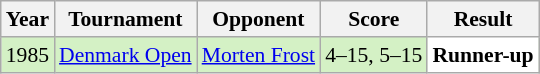<table class="sortable wikitable" style="font-size: 90%;">
<tr>
<th>Year</th>
<th>Tournament</th>
<th>Opponent</th>
<th>Score</th>
<th>Result</th>
</tr>
<tr style="background:#D4F1C5">
<td align="center">1985</td>
<td><a href='#'>Denmark Open</a></td>
<td> <a href='#'>Morten Frost</a></td>
<td>4–15, 5–15</td>
<td style="text-align:left; background:white"> <strong>Runner-up</strong></td>
</tr>
</table>
